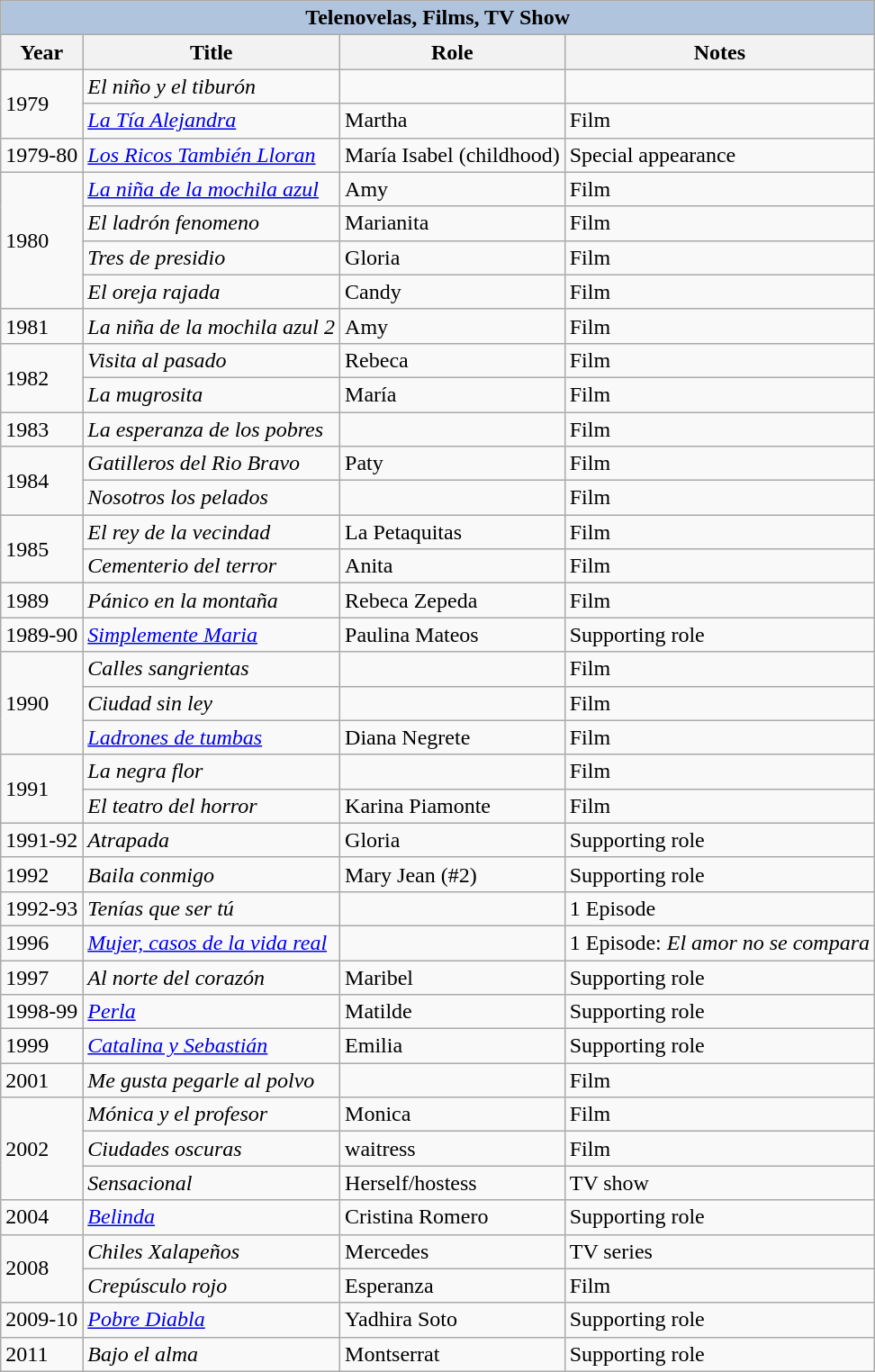<table class="wikitable">
<tr>
<th colspan="5" style="background:LightSteelBlue;">Telenovelas, Films, TV Show</th>
</tr>
<tr>
<th>Year</th>
<th>Title</th>
<th>Role</th>
<th>Notes</th>
</tr>
<tr>
<td rowspan=2>1979</td>
<td><em>El niño y el tiburón</em></td>
<td></td>
<td></td>
</tr>
<tr>
<td><em><a href='#'>La Tía Alejandra</a></em></td>
<td>Martha</td>
<td>Film</td>
</tr>
<tr>
<td>1979-80</td>
<td><em><a href='#'>Los Ricos También Lloran</a></em></td>
<td>María Isabel (childhood)</td>
<td>Special appearance</td>
</tr>
<tr>
<td rowspan=4>1980</td>
<td><em><a href='#'>La niña de la mochila azul</a></em></td>
<td>Amy</td>
<td>Film</td>
</tr>
<tr>
<td><em>El ladrón fenomeno</em></td>
<td>Marianita</td>
<td>Film</td>
</tr>
<tr>
<td><em>Tres de presidio</em></td>
<td>Gloria</td>
<td>Film</td>
</tr>
<tr>
<td><em>El oreja rajada</em></td>
<td>Candy</td>
<td>Film</td>
</tr>
<tr>
<td>1981</td>
<td><em>La niña de la mochila azul 2</em></td>
<td>Amy</td>
<td>Film</td>
</tr>
<tr>
<td rowspan=2>1982</td>
<td><em>Visita al pasado</em></td>
<td>Rebeca</td>
<td>Film</td>
</tr>
<tr>
<td><em>La mugrosita</em></td>
<td>María</td>
<td>Film</td>
</tr>
<tr>
<td>1983</td>
<td><em>La esperanza de los pobres</em></td>
<td></td>
<td>Film</td>
</tr>
<tr>
<td rowspan=2>1984</td>
<td><em>Gatilleros del Rio Bravo</em></td>
<td>Paty</td>
<td>Film</td>
</tr>
<tr>
<td><em>Nosotros los pelados</em></td>
<td></td>
<td>Film</td>
</tr>
<tr>
<td rowspan=2>1985</td>
<td><em>El rey de la vecindad</em></td>
<td>La Petaquitas</td>
<td>Film</td>
</tr>
<tr>
<td><em>Cementerio del terror</em></td>
<td>Anita</td>
<td>Film</td>
</tr>
<tr>
<td>1989</td>
<td><em>Pánico en la montaña</em></td>
<td>Rebeca Zepeda</td>
<td>Film</td>
</tr>
<tr>
<td>1989-90</td>
<td><em><a href='#'>Simplemente Maria</a></em></td>
<td>Paulina Mateos</td>
<td>Supporting role</td>
</tr>
<tr>
<td rowspan=3>1990</td>
<td><em>Calles sangrientas</em></td>
<td></td>
<td>Film</td>
</tr>
<tr>
<td><em>Ciudad sin ley</em></td>
<td></td>
<td>Film</td>
</tr>
<tr>
<td><em><a href='#'>Ladrones de tumbas</a></em></td>
<td>Diana Negrete</td>
<td>Film</td>
</tr>
<tr>
<td rowspan=2>1991</td>
<td><em>La negra flor</em></td>
<td></td>
<td>Film</td>
</tr>
<tr>
<td><em>El teatro del horror</em></td>
<td>Karina Piamonte</td>
<td>Film</td>
</tr>
<tr>
<td>1991-92</td>
<td><em>Atrapada</em></td>
<td>Gloria</td>
<td>Supporting role</td>
</tr>
<tr>
<td>1992</td>
<td><em>Baila conmigo</em></td>
<td>Mary Jean (#2)</td>
<td>Supporting role</td>
</tr>
<tr>
<td>1992-93</td>
<td><em>Tenías que ser tú</em></td>
<td></td>
<td>1 Episode</td>
</tr>
<tr>
<td>1996</td>
<td><em><a href='#'>Mujer, casos de la vida real</a></em></td>
<td></td>
<td>1 Episode: <em>El amor no se compara</em></td>
</tr>
<tr>
<td>1997</td>
<td><em>Al norte del corazón</em></td>
<td>Maribel</td>
<td>Supporting role</td>
</tr>
<tr>
<td>1998-99</td>
<td><em><a href='#'>Perla</a></em></td>
<td>Matilde</td>
<td>Supporting role</td>
</tr>
<tr>
<td>1999</td>
<td><em><a href='#'>Catalina y Sebastián</a></em></td>
<td>Emilia</td>
<td>Supporting role</td>
</tr>
<tr>
<td>2001</td>
<td><em>Me gusta pegarle al polvo</em></td>
<td></td>
<td>Film</td>
</tr>
<tr>
<td rowspan=3>2002</td>
<td><em> Mónica y el profesor</em></td>
<td>Monica</td>
<td>Film</td>
</tr>
<tr>
<td><em>Ciudades oscuras</em></td>
<td>waitress</td>
<td>Film</td>
</tr>
<tr>
<td><em>Sensacional</em></td>
<td>Herself/hostess</td>
<td>TV show</td>
</tr>
<tr>
<td>2004</td>
<td><em><a href='#'>Belinda</a></em></td>
<td>Cristina Romero</td>
<td>Supporting role</td>
</tr>
<tr>
<td rowspan=2>2008</td>
<td><em>Chiles Xalapeños</em></td>
<td>Mercedes</td>
<td>TV series</td>
</tr>
<tr>
<td><em>Crepúsculo rojo</em></td>
<td>Esperanza</td>
<td>Film</td>
</tr>
<tr>
<td>2009-10</td>
<td><em><a href='#'>Pobre Diabla</a></em></td>
<td>Yadhira Soto</td>
<td>Supporting role</td>
</tr>
<tr>
<td>2011</td>
<td><em>Bajo el alma</em></td>
<td>Montserrat</td>
<td>Supporting role</td>
</tr>
</table>
